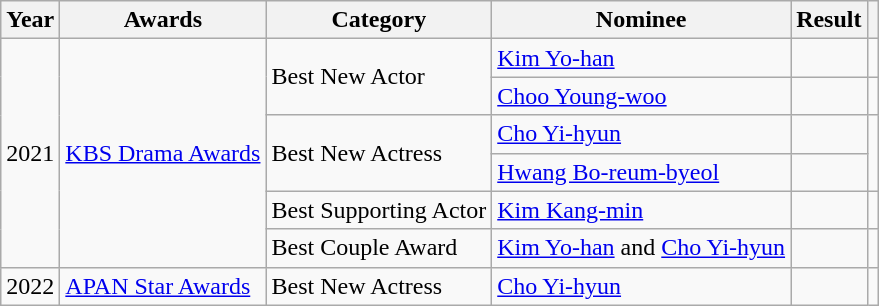<table class="wikitable plainrowheaders sortable">
<tr>
<th scope="col">Year</th>
<th scope="col">Awards</th>
<th scope="col">Category</th>
<th scope="col">Nominee</th>
<th scope="col">Result</th>
<th scope="col" class="unsortable"></th>
</tr>
<tr>
<td rowspan="6">2021</td>
<td scope="row" rowspan="6"><a href='#'>KBS Drama Awards</a></td>
<td rowspan="2">Best New Actor</td>
<td><a href='#'>Kim Yo-han</a></td>
<td></td>
<td></td>
</tr>
<tr>
<td><a href='#'>Choo Young-woo</a></td>
<td></td>
<td></td>
</tr>
<tr>
<td rowspan="2">Best New Actress</td>
<td><a href='#'>Cho Yi-hyun</a></td>
<td></td>
<td rowspan="2"></td>
</tr>
<tr>
<td><a href='#'>Hwang Bo-reum-byeol</a></td>
<td></td>
</tr>
<tr>
<td>Best Supporting Actor</td>
<td><a href='#'>Kim Kang-min</a></td>
<td></td>
<td></td>
</tr>
<tr>
<td>Best Couple Award</td>
<td><a href='#'>Kim Yo-han</a> and <a href='#'>Cho Yi-hyun</a></td>
<td></td>
<td></td>
</tr>
<tr>
<td>2022</td>
<td scope="row"><a href='#'>APAN Star Awards</a></td>
<td>Best New Actress</td>
<td><a href='#'>Cho Yi-hyun</a></td>
<td></td>
<td></td>
</tr>
</table>
